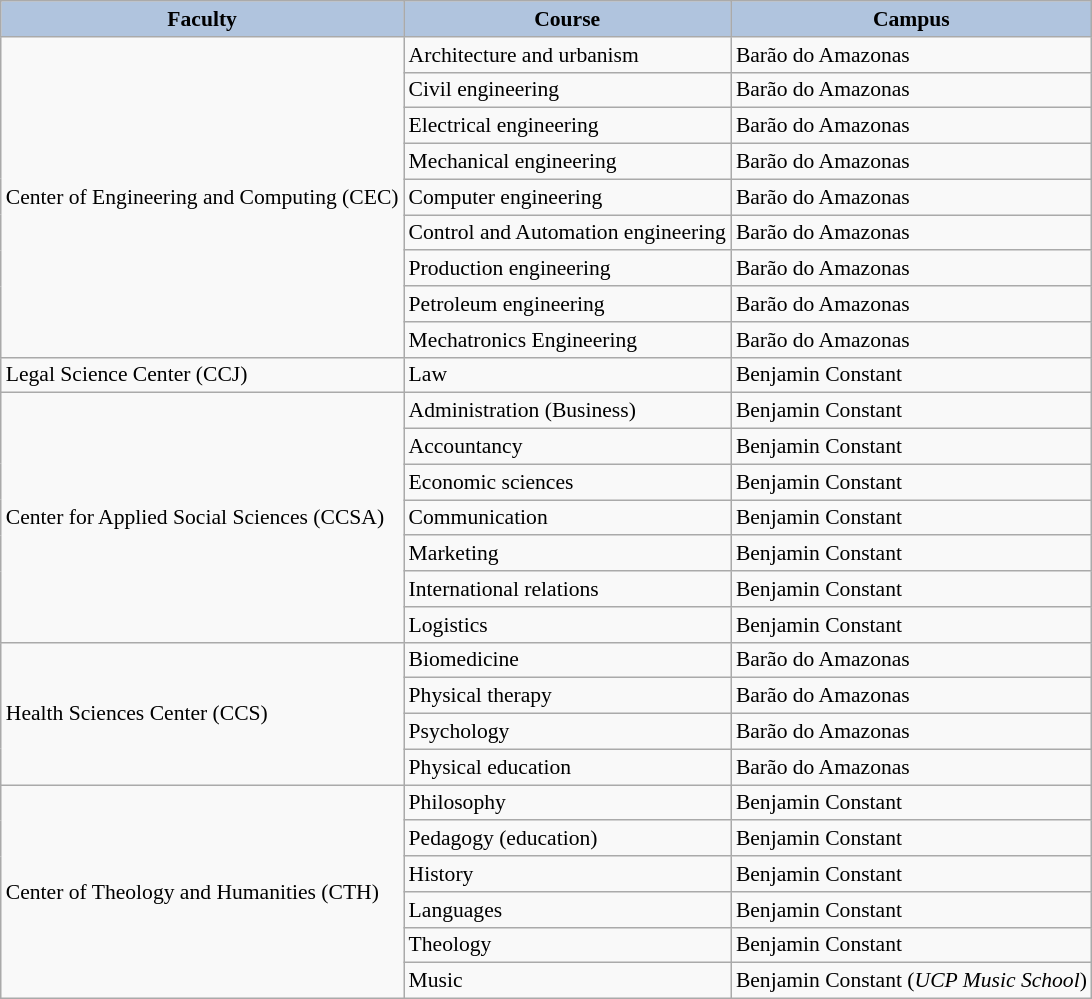<table class="wikitable" style="font-size:90%;">
<tr>
<th style="background:#B0C4DE;">Faculty</th>
<th style="background:#B0C4DE;">Course</th>
<th style="background:#B0C4DE;">Campus</th>
</tr>
<tr>
<td rowspan="9">Center of Engineering and Computing (CEC)</td>
<td>Architecture and urbanism</td>
<td>Barão do Amazonas</td>
</tr>
<tr>
<td>Civil engineering</td>
<td>Barão do Amazonas</td>
</tr>
<tr>
<td>Electrical engineering</td>
<td>Barão do Amazonas</td>
</tr>
<tr>
<td>Mechanical engineering</td>
<td>Barão do Amazonas</td>
</tr>
<tr>
<td>Computer engineering</td>
<td>Barão do Amazonas</td>
</tr>
<tr>
<td>Control and Automation engineering</td>
<td>Barão do Amazonas</td>
</tr>
<tr>
<td>Production engineering</td>
<td>Barão do Amazonas</td>
</tr>
<tr>
<td>Petroleum engineering</td>
<td>Barão do Amazonas</td>
</tr>
<tr>
<td>Mechatronics Engineering</td>
<td>Barão do Amazonas</td>
</tr>
<tr>
<td rowspan="1">Legal Science Center (CCJ)</td>
<td>Law</td>
<td>Benjamin Constant</td>
</tr>
<tr>
<td rowspan="7">Center for Applied Social Sciences (CCSA)</td>
<td>Administration (Business)</td>
<td>Benjamin Constant</td>
</tr>
<tr>
<td>Accountancy</td>
<td>Benjamin Constant</td>
</tr>
<tr>
<td>Economic sciences</td>
<td>Benjamin Constant</td>
</tr>
<tr>
<td>Communication</td>
<td>Benjamin Constant</td>
</tr>
<tr>
<td>Marketing</td>
<td>Benjamin Constant</td>
</tr>
<tr>
<td>International relations</td>
<td>Benjamin Constant</td>
</tr>
<tr>
<td>Logistics</td>
<td>Benjamin Constant</td>
</tr>
<tr>
<td rowspan="4">Health Sciences Center (CCS)</td>
<td>Biomedicine</td>
<td>Barão do Amazonas</td>
</tr>
<tr>
<td>Physical therapy</td>
<td>Barão do Amazonas</td>
</tr>
<tr>
<td>Psychology</td>
<td>Barão do Amazonas</td>
</tr>
<tr>
<td>Physical education</td>
<td>Barão do Amazonas</td>
</tr>
<tr>
<td rowspan="8">Center of Theology and Humanities (CTH)</td>
<td>Philosophy</td>
<td>Benjamin Constant</td>
</tr>
<tr>
<td>Pedagogy (education)</td>
<td>Benjamin Constant</td>
</tr>
<tr>
<td>History</td>
<td>Benjamin Constant</td>
</tr>
<tr>
<td>Languages</td>
<td>Benjamin Constant</td>
</tr>
<tr>
<td>Theology</td>
<td>Benjamin Constant</td>
</tr>
<tr>
<td>Music</td>
<td>Benjamin Constant (<em>UCP Music School</em>)</td>
</tr>
</table>
